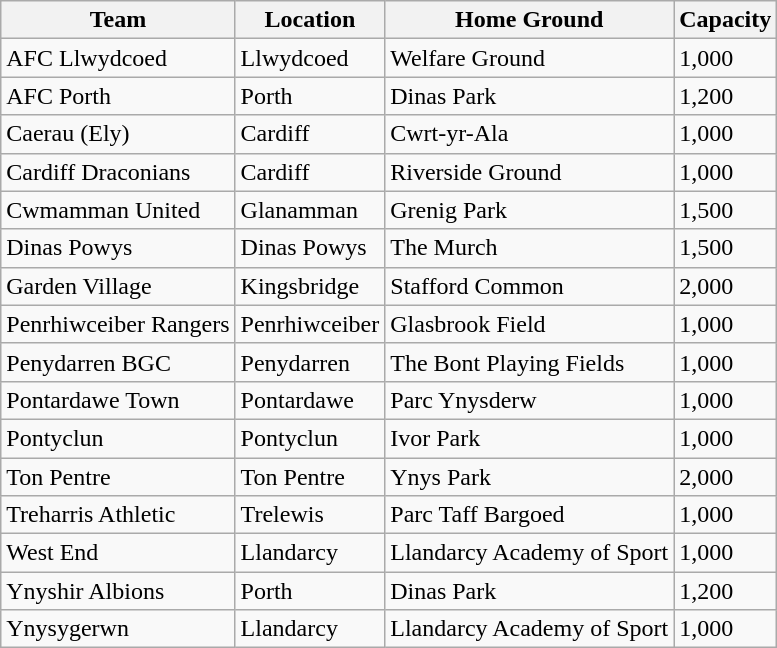<table class="wikitable sortable">
<tr>
<th>Team</th>
<th>Location</th>
<th>Home Ground</th>
<th>Capacity</th>
</tr>
<tr>
<td>AFC Llwydcoed</td>
<td>Llwydcoed</td>
<td>Welfare Ground</td>
<td>1,000</td>
</tr>
<tr>
<td>AFC Porth</td>
<td>Porth</td>
<td>Dinas Park</td>
<td>1,200</td>
</tr>
<tr>
<td>Caerau (Ely)</td>
<td>Cardiff</td>
<td>Cwrt-yr-Ala</td>
<td>1,000</td>
</tr>
<tr>
<td>Cardiff Draconians</td>
<td>Cardiff</td>
<td>Riverside Ground</td>
<td>1,000</td>
</tr>
<tr>
<td>Cwmamman United</td>
<td>Glanamman</td>
<td>Grenig Park</td>
<td>1,500</td>
</tr>
<tr>
<td>Dinas Powys</td>
<td>Dinas Powys</td>
<td>The Murch</td>
<td>1,500</td>
</tr>
<tr>
<td>Garden Village</td>
<td>Kingsbridge</td>
<td>Stafford Common</td>
<td>2,000</td>
</tr>
<tr>
<td>Penrhiwceiber Rangers</td>
<td>Penrhiwceiber</td>
<td>Glasbrook Field</td>
<td>1,000</td>
</tr>
<tr>
<td>Penydarren BGC</td>
<td>Penydarren</td>
<td>The Bont Playing Fields</td>
<td>1,000</td>
</tr>
<tr>
<td>Pontardawe Town</td>
<td>Pontardawe</td>
<td>Parc Ynysderw</td>
<td>1,000</td>
</tr>
<tr>
<td>Pontyclun</td>
<td>Pontyclun</td>
<td>Ivor Park</td>
<td>1,000</td>
</tr>
<tr>
<td>Ton Pentre</td>
<td>Ton Pentre</td>
<td>Ynys Park</td>
<td>2,000</td>
</tr>
<tr>
<td>Treharris Athletic</td>
<td>Trelewis</td>
<td>Parc Taff Bargoed</td>
<td>1,000</td>
</tr>
<tr>
<td>West End</td>
<td>Llandarcy</td>
<td>Llandarcy Academy of Sport</td>
<td>1,000</td>
</tr>
<tr>
<td>Ynyshir Albions</td>
<td>Porth</td>
<td>Dinas Park</td>
<td>1,200</td>
</tr>
<tr>
<td>Ynysygerwn</td>
<td>Llandarcy</td>
<td>Llandarcy Academy of Sport</td>
<td>1,000</td>
</tr>
</table>
